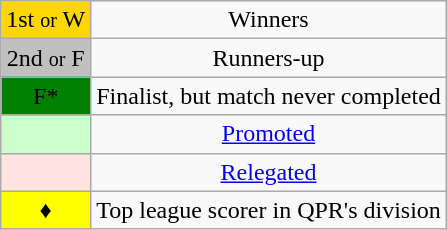<table class="wikitable" style="text-align:center">
<tr>
<td style=background:gold>1st <small>or</small> W</td>
<td>Winners</td>
</tr>
<tr>
<td style=background:silver>2nd <small>or</small> F</td>
<td>Runners-up</td>
</tr>
<tr>
<td style=background:green>F*</td>
<td>Finalist, but match never completed</td>
</tr>
<tr>
<td style=background:#cfc></td>
<td><a href='#'>Promoted</a></td>
</tr>
<tr>
<td style=background:MistyRose></td>
<td><a href='#'>Relegated</a></td>
</tr>
<tr>
<td style=background:yellow>♦</td>
<td>Top league scorer in QPR's division</td>
</tr>
</table>
